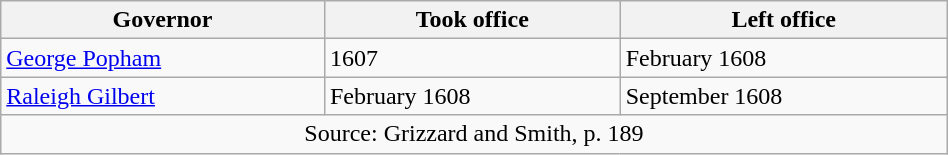<table class=wikitable width=50%>
<tr>
<th scope="col">Governor</th>
<th scope="col">Took office</th>
<th scope="col">Left office</th>
</tr>
<tr>
<td><a href='#'>George Popham</a></td>
<td>1607</td>
<td>February 1608</td>
</tr>
<tr>
<td><a href='#'>Raleigh Gilbert</a></td>
<td>February 1608</td>
<td>September 1608</td>
</tr>
<tr>
<td colspan=3 style="text-align: center;">Source: Grizzard and Smith, p. 189</td>
</tr>
</table>
